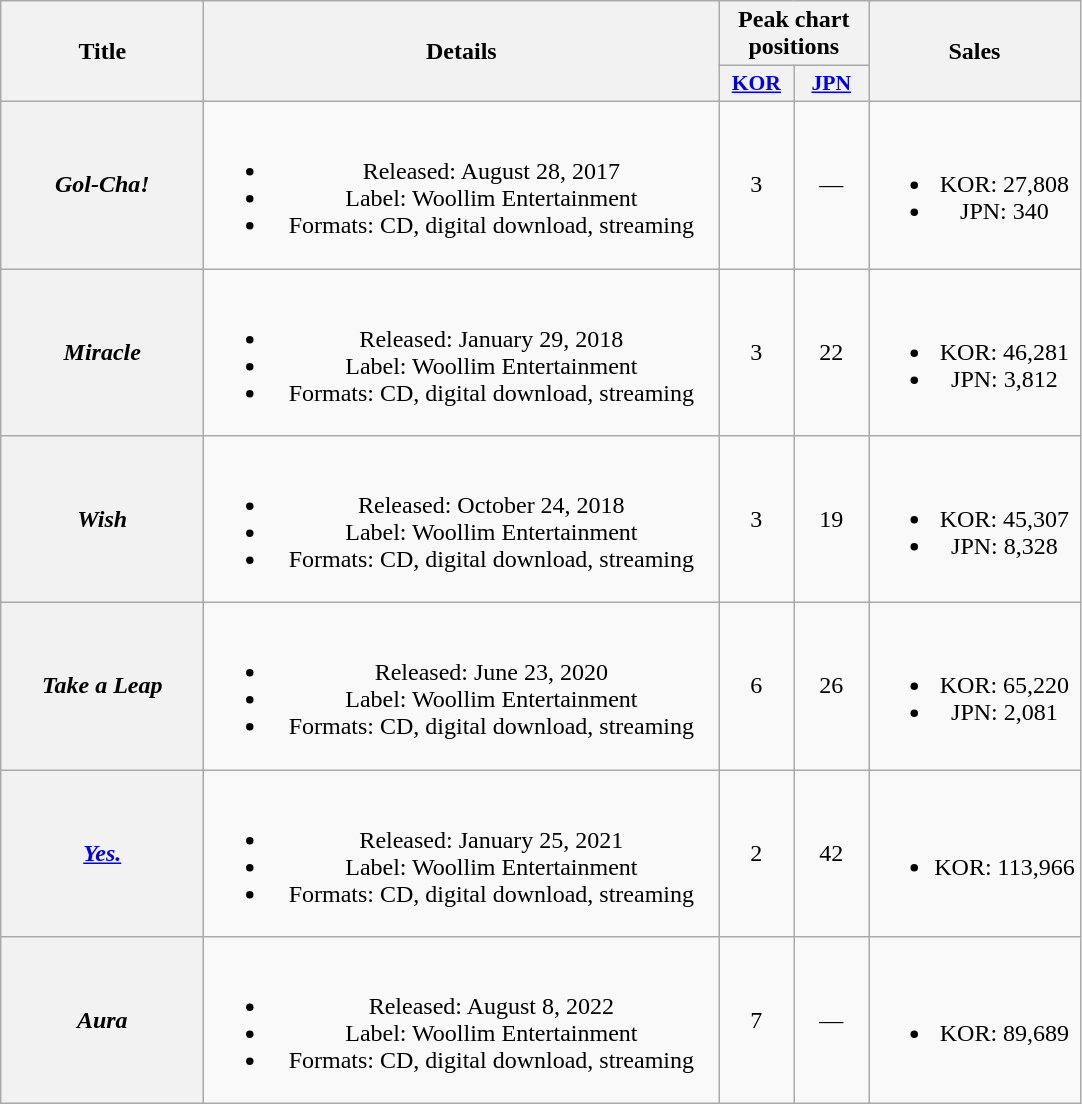<table class="wikitable plainrowheaders" style="text-align:center">
<tr>
<th scope="col" rowspan="2" style="width:8em">Title</th>
<th scope="col" rowspan="2" style="width:21em">Details</th>
<th scope="col" colspan="2" style="width:5em">Peak chart positions</th>
<th scope="col" rowspan="2">Sales</th>
</tr>
<tr>
<th scope="col" style="width:3em;font-size:90%"><a href='#'>KOR</a><br></th>
<th scope="col" style="width:3em;font-size:90%"><a href='#'>JPN</a><br></th>
</tr>
<tr>
<th scope="row"><em>Gol-Cha! </em></th>
<td><br><ul><li>Released: August 28, 2017</li><li>Label: Woollim Entertainment</li><li>Formats: CD, digital download, streaming</li></ul></td>
<td>3</td>
<td>—</td>
<td><br><ul><li>KOR: 27,808</li><li>JPN: 340</li></ul></td>
</tr>
<tr>
<th scope="row"><em>Miracle</em></th>
<td><br><ul><li>Released: January 29, 2018</li><li>Label: Woollim Entertainment</li><li>Formats: CD, digital download, streaming</li></ul></td>
<td>3</td>
<td>22</td>
<td><br><ul><li>KOR: 46,281</li><li>JPN: 3,812</li></ul></td>
</tr>
<tr>
<th scope="row"><em>Wish</em></th>
<td><br><ul><li>Released: October 24, 2018</li><li>Label: Woollim Entertainment</li><li>Formats: CD, digital download, streaming</li></ul></td>
<td>3</td>
<td>19</td>
<td><br><ul><li>KOR: 45,307</li><li>JPN: 8,328</li></ul></td>
</tr>
<tr>
<th scope="row"><em>Take a Leap</em></th>
<td><br><ul><li>Released: June 23, 2020</li><li>Label: Woollim Entertainment</li><li>Formats: CD, digital download, streaming</li></ul></td>
<td>6</td>
<td>26</td>
<td><br><ul><li>KOR: 65,220</li><li>JPN: 2,081</li></ul></td>
</tr>
<tr>
<th scope="row"><em><a href='#'>Yes.</a></em></th>
<td><br><ul><li>Released: January 25, 2021</li><li>Label: Woollim Entertainment</li><li>Formats: CD, digital download, streaming</li></ul></td>
<td>2</td>
<td>42</td>
<td><br><ul><li>KOR: 113,966</li></ul></td>
</tr>
<tr>
<th scope="row"><em>Aura</em></th>
<td><br><ul><li>Released: August 8, 2022</li><li>Label: Woollim Entertainment</li><li>Formats: CD, digital download, streaming</li></ul></td>
<td>7</td>
<td>—</td>
<td><br><ul><li>KOR: 89,689</li></ul></td>
</tr>
</table>
